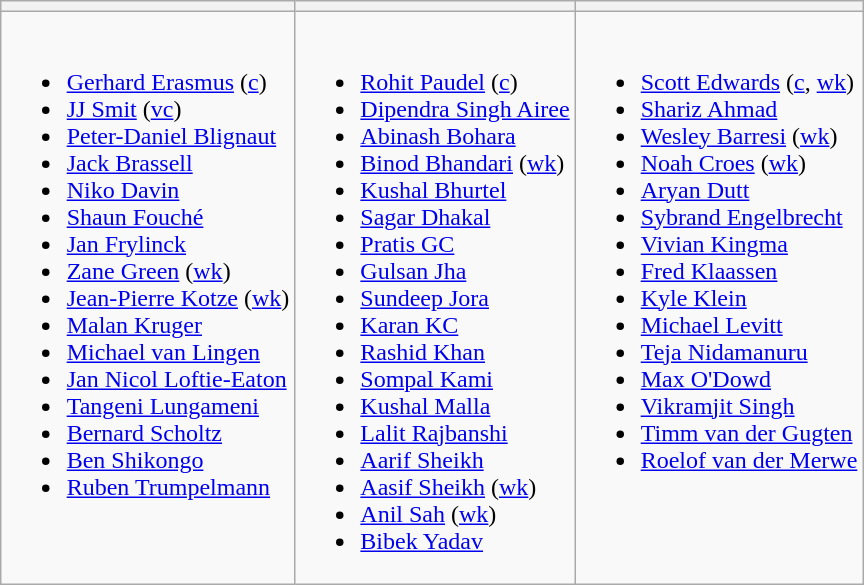<table class="wikitable" style="text-align:left; margin:auto">
<tr>
<th></th>
<th></th>
<th></th>
</tr>
<tr style="vertical-align:top">
<td><br><ul><li><a href='#'>Gerhard Erasmus</a> (<a href='#'>c</a>)</li><li><a href='#'>JJ Smit</a> (<a href='#'>vc</a>)</li><li><a href='#'>Peter-Daniel Blignaut</a></li><li><a href='#'>Jack Brassell</a></li><li><a href='#'>Niko Davin</a></li><li><a href='#'>Shaun Fouché</a></li><li><a href='#'>Jan Frylinck</a></li><li><a href='#'>Zane Green</a> (<a href='#'>wk</a>)</li><li><a href='#'>Jean-Pierre Kotze</a> (<a href='#'>wk</a>)</li><li><a href='#'>Malan Kruger</a></li><li><a href='#'>Michael van Lingen</a></li><li><a href='#'>Jan Nicol Loftie-Eaton</a></li><li><a href='#'>Tangeni Lungameni</a></li><li><a href='#'>Bernard Scholtz</a></li><li><a href='#'>Ben Shikongo</a></li><li><a href='#'>Ruben Trumpelmann</a></li></ul></td>
<td><br><ul><li><a href='#'>Rohit Paudel</a> (<a href='#'>c</a>)</li><li><a href='#'>Dipendra Singh Airee</a></li><li><a href='#'>Abinash Bohara</a></li><li><a href='#'>Binod Bhandari</a> (<a href='#'>wk</a>)</li><li><a href='#'>Kushal Bhurtel</a></li><li><a href='#'>Sagar Dhakal</a></li><li><a href='#'>Pratis GC</a></li><li><a href='#'>Gulsan Jha</a></li><li><a href='#'>Sundeep Jora</a></li><li><a href='#'>Karan KC</a></li><li><a href='#'>Rashid Khan</a></li><li><a href='#'>Sompal Kami</a></li><li><a href='#'>Kushal Malla</a></li><li><a href='#'>Lalit Rajbanshi</a></li><li><a href='#'>Aarif Sheikh</a></li><li><a href='#'>Aasif Sheikh</a> (<a href='#'>wk</a>)</li><li><a href='#'>Anil Sah</a> (<a href='#'>wk</a>)</li><li><a href='#'>Bibek Yadav</a></li></ul></td>
<td><br><ul><li><a href='#'>Scott Edwards</a> (<a href='#'>c</a>, <a href='#'>wk</a>)</li><li><a href='#'>Shariz Ahmad</a></li><li><a href='#'>Wesley Barresi</a> (<a href='#'>wk</a>)</li><li><a href='#'>Noah Croes</a> (<a href='#'>wk</a>)</li><li><a href='#'>Aryan Dutt</a></li><li><a href='#'>Sybrand Engelbrecht</a></li><li><a href='#'>Vivian Kingma</a></li><li><a href='#'>Fred Klaassen</a></li><li><a href='#'>Kyle Klein</a></li><li><a href='#'>Michael Levitt</a></li><li><a href='#'>Teja Nidamanuru</a></li><li><a href='#'>Max O'Dowd</a></li><li><a href='#'>Vikramjit Singh</a></li><li><a href='#'>Timm van der Gugten</a></li><li><a href='#'>Roelof van der Merwe</a></li></ul></td>
</tr>
</table>
